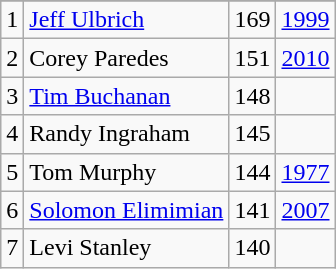<table class="wikitable">
<tr>
</tr>
<tr>
<td>1</td>
<td><a href='#'>Jeff Ulbrich</a></td>
<td>169</td>
<td><a href='#'>1999</a></td>
</tr>
<tr>
<td>2</td>
<td>Corey Paredes</td>
<td>151</td>
<td><a href='#'>2010</a></td>
</tr>
<tr>
<td>3</td>
<td><a href='#'>Tim Buchanan</a></td>
<td>148</td>
<td></td>
</tr>
<tr>
<td>4</td>
<td>Randy Ingraham</td>
<td>145</td>
<td></td>
</tr>
<tr>
<td>5</td>
<td>Tom Murphy</td>
<td>144</td>
<td><a href='#'>1977</a></td>
</tr>
<tr>
<td>6</td>
<td><a href='#'>Solomon Elimimian</a></td>
<td>141</td>
<td><a href='#'>2007</a></td>
</tr>
<tr>
<td>7</td>
<td>Levi Stanley</td>
<td>140</td>
<td></td>
</tr>
</table>
